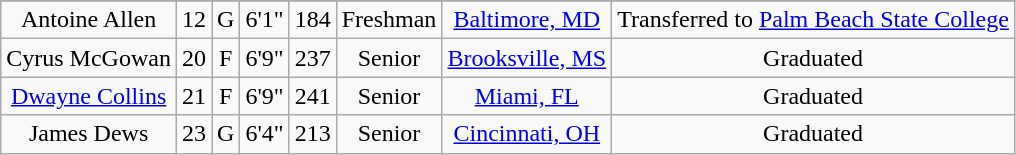<table class="wikitable sortable" border="1" style="text-align:center;">
<tr align=center>
</tr>
<tr>
<td>Antoine Allen</td>
<td>12</td>
<td>G</td>
<td>6'1"</td>
<td>184</td>
<td>Freshman</td>
<td><a href='#'>Baltimore, MD</a></td>
<td>Transferred to <a href='#'>Palm Beach State College</a></td>
</tr>
<tr>
<td>Cyrus McGowan</td>
<td>20</td>
<td>F</td>
<td>6'9"</td>
<td>237</td>
<td>Senior</td>
<td><a href='#'>Brooksville, MS</a></td>
<td>Graduated</td>
</tr>
<tr>
<td><a href='#'>Dwayne Collins</a></td>
<td>21</td>
<td>F</td>
<td>6'9"</td>
<td>241</td>
<td>Senior</td>
<td><a href='#'>Miami, FL</a></td>
<td>Graduated</td>
</tr>
<tr>
<td>James Dews</td>
<td>23</td>
<td>G</td>
<td>6'4"</td>
<td>213</td>
<td>Senior</td>
<td><a href='#'>Cincinnati, OH</a></td>
<td>Graduated</td>
</tr>
</table>
